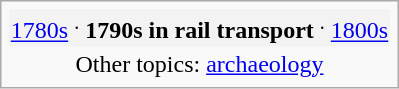<table class="infobox">
<tr style="background:#f3f3f3;">
<td style="text-align:center;"><a href='#'>1780s</a> <sup>.</sup> <strong>1790s in rail transport</strong> <sup>.</sup> <a href='#'>1800s</a></td>
</tr>
<tr>
<td style="text-align:center;">Other topics: <a href='#'>archaeology</a></td>
</tr>
</table>
